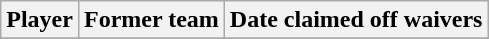<table class="wikitable">
<tr>
<th>Player</th>
<th>Former team</th>
<th>Date claimed off waivers</th>
</tr>
<tr>
</tr>
</table>
